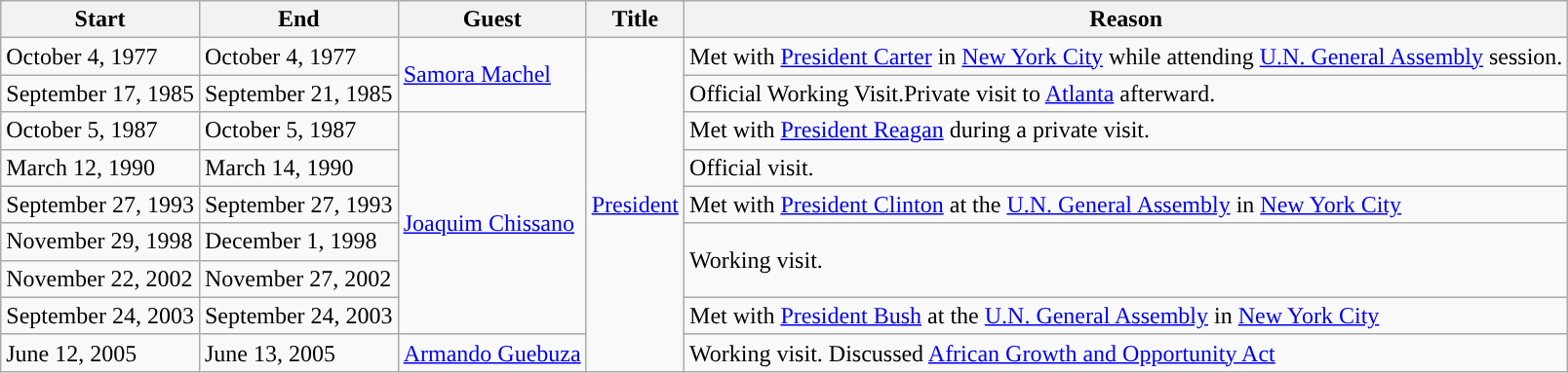<table class="wikitable sortable">
<tr>
<th>Start</th>
<th>End</th>
<th>Guest</th>
<th>Title</th>
<th>Reason</th>
</tr>
<tr>
<td>October 4, 1977</td>
<td>October 4, 1977</td>
<td rowspan=2><a href='#'>Samora Machel</a></td>
<td rowspan=9><a href='#'>President</a></td>
<td>Met with <a href='#'>President Carter</a> in <a href='#'>New York City</a> while attending <a href='#'>U.N. General Assembly</a> session.</td>
</tr>
<tr>
<td>September 17, 1985</td>
<td>September 21, 1985</td>
<td>Official Working Visit.Private visit to <a href='#'>Atlanta</a> afterward.</td>
</tr>
<tr>
<td>October 5, 1987</td>
<td>October 5, 1987</td>
<td rowspan=6><a href='#'>Joaquim Chissano</a></td>
<td>Met with <a href='#'>President Reagan</a> during a private visit.</td>
</tr>
<tr>
<td>March 12, 1990</td>
<td>March 14, 1990</td>
<td>Official visit.</td>
</tr>
<tr>
<td>September 27, 1993</td>
<td>September 27, 1993</td>
<td>Met with <a href='#'>President Clinton</a> at the <a href='#'>U.N. General Assembly</a> in <a href='#'>New York City</a></td>
</tr>
<tr>
<td>November 29, 1998</td>
<td>December 1, 1998</td>
<td rowspan=2>Working visit.</td>
</tr>
<tr>
<td>November 22, 2002</td>
<td>November 27, 2002</td>
</tr>
<tr>
<td>September 24, 2003</td>
<td>September 24, 2003</td>
<td>Met with <a href='#'>President Bush</a> at the <a href='#'>U.N. General Assembly</a> in <a href='#'>New York City</a></td>
</tr>
<tr>
<td>June 12, 2005</td>
<td>June 13, 2005</td>
<td><a href='#'>Armando Guebuza</a></td>
<td>Working visit. Discussed <a href='#'>African Growth and Opportunity Act</a></td>
</tr>
</table>
